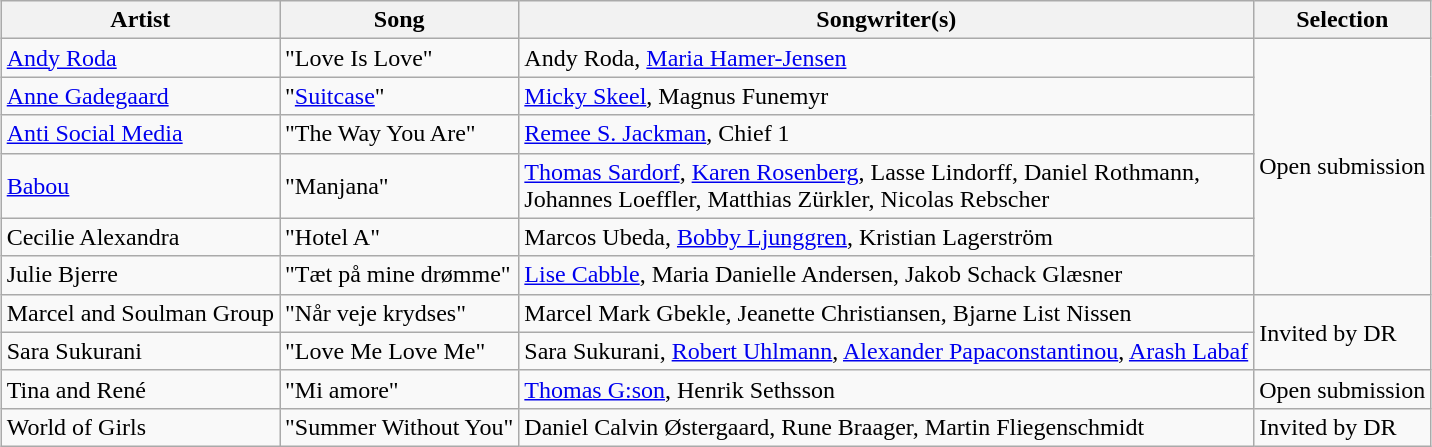<table class="sortable wikitable" style="margin: 1em auto 1em auto">
<tr>
<th>Artist</th>
<th>Song</th>
<th>Songwriter(s)</th>
<th>Selection</th>
</tr>
<tr>
<td><a href='#'>Andy Roda</a></td>
<td>"Love Is Love"</td>
<td>Andy Roda, <a href='#'>Maria Hamer-Jensen</a></td>
<td rowspan="6">Open submission</td>
</tr>
<tr>
<td><a href='#'>Anne Gadegaard</a></td>
<td>"<a href='#'>Suitcase</a>"</td>
<td><a href='#'>Micky Skeel</a>, Magnus Funemyr</td>
</tr>
<tr>
<td><a href='#'>Anti Social Media</a></td>
<td>"The Way You Are"</td>
<td><a href='#'>Remee S. Jackman</a>, Chief 1</td>
</tr>
<tr>
<td><a href='#'>Babou</a></td>
<td>"Manjana"</td>
<td><a href='#'>Thomas Sardorf</a>, <a href='#'>Karen Rosenberg</a>, Lasse Lindorff, Daniel Rothmann,<br>Johannes Loeffler, Matthias Zürkler, Nicolas Rebscher</td>
</tr>
<tr>
<td>Cecilie Alexandra</td>
<td>"Hotel A"</td>
<td>Marcos Ubeda, <a href='#'>Bobby Ljunggren</a>, Kristian Lagerström</td>
</tr>
<tr>
<td>Julie Bjerre</td>
<td>"Tæt på mine drømme"</td>
<td><a href='#'>Lise Cabble</a>, Maria Danielle Andersen, Jakob Schack Glæsner</td>
</tr>
<tr>
<td>Marcel and Soulman Group</td>
<td>"Når veje krydses"</td>
<td>Marcel Mark Gbekle, Jeanette Christiansen, Bjarne List Nissen</td>
<td rowspan="2">Invited by DR</td>
</tr>
<tr>
<td>Sara Sukurani</td>
<td>"Love Me Love Me"</td>
<td>Sara Sukurani, <a href='#'>Robert Uhlmann</a>, <a href='#'>Alexander Papaconstantinou</a>, <a href='#'>Arash Labaf</a></td>
</tr>
<tr>
<td>Tina and René</td>
<td>"Mi amore"</td>
<td><a href='#'>Thomas G:son</a>, Henrik Sethsson</td>
<td>Open submission</td>
</tr>
<tr>
<td>World of Girls</td>
<td>"Summer Without You"</td>
<td>Daniel Calvin Østergaard, Rune Braager, Martin Fliegenschmidt</td>
<td>Invited by DR</td>
</tr>
</table>
